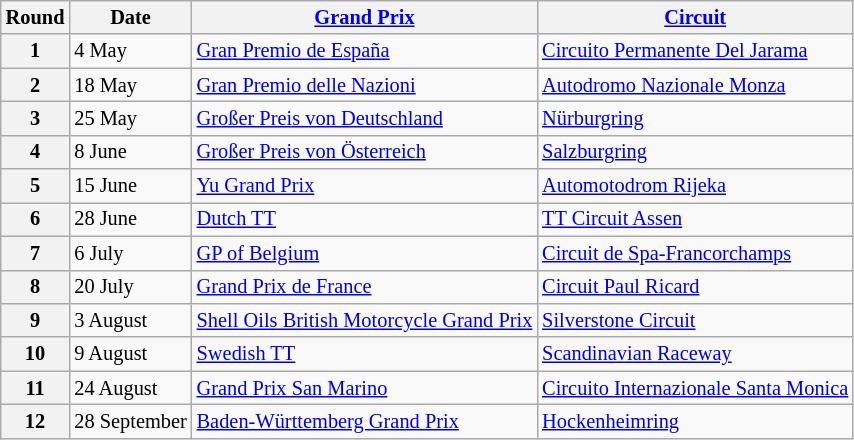<table class="wikitable" style="font-size: 85%;">
<tr>
<th>Round</th>
<th>Date</th>
<th><a href='#'>Grand Prix</a></th>
<th><a href='#'>Circuit</a></th>
</tr>
<tr>
<th>1</th>
<td>4 May</td>
<td> <a href='#'>Gran Premio de España</a></td>
<td><a href='#'>Circuito Permanente Del Jarama</a></td>
</tr>
<tr>
<th>2</th>
<td>18 May</td>
<td> <a href='#'>Gran Premio delle Nazioni</a></td>
<td><a href='#'>Autodromo Nazionale Monza</a></td>
</tr>
<tr>
<th>3</th>
<td>25 May</td>
<td> <a href='#'>Großer Preis von Deutschland</a></td>
<td><a href='#'>Nürburgring</a></td>
</tr>
<tr>
<th>4</th>
<td>8 June</td>
<td> <a href='#'>Großer Preis von Österreich</a></td>
<td><a href='#'>Salzburgring</a></td>
</tr>
<tr>
<th>5</th>
<td>15 June</td>
<td> <a href='#'>Yu Grand Prix</a></td>
<td><a href='#'>Automotodrom Rijeka</a></td>
</tr>
<tr>
<th>6</th>
<td>28 June</td>
<td> <a href='#'>Dutch TT</a></td>
<td><a href='#'>TT Circuit Assen</a></td>
</tr>
<tr>
<th>7</th>
<td>6 July</td>
<td> <a href='#'>GP of Belgium</a></td>
<td><a href='#'>Circuit de Spa-Francorchamps</a></td>
</tr>
<tr>
<th>8</th>
<td>20 July</td>
<td> <a href='#'>Grand Prix de France</a></td>
<td><a href='#'>Circuit Paul Ricard</a></td>
</tr>
<tr>
<th>9</th>
<td>3 August</td>
<td> <a href='#'>Shell Oils British Motorcycle Grand Prix</a></td>
<td><a href='#'>Silverstone Circuit</a></td>
</tr>
<tr>
<th>10</th>
<td>9 August</td>
<td> <a href='#'>Swedish TT</a></td>
<td><a href='#'>Scandinavian Raceway</a></td>
</tr>
<tr>
<th>11</th>
<td>24 August</td>
<td> <a href='#'>Grand Prix San Marino</a></td>
<td><a href='#'>Circuito Internazionale Santa Monica</a></td>
</tr>
<tr>
<th>12</th>
<td>28 September</td>
<td> <a href='#'>Baden-Württemberg Grand Prix</a></td>
<td><a href='#'>Hockenheimring</a></td>
</tr>
</table>
